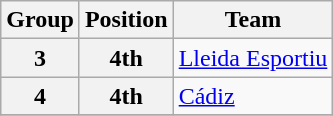<table class="wikitable">
<tr>
<th>Group</th>
<th>Position</th>
<th>Team</th>
</tr>
<tr>
<th>3</th>
<th>4th</th>
<td><a href='#'>Lleida Esportiu</a></td>
</tr>
<tr>
<th>4</th>
<th>4th</th>
<td><a href='#'>Cádiz</a></td>
</tr>
<tr>
</tr>
</table>
